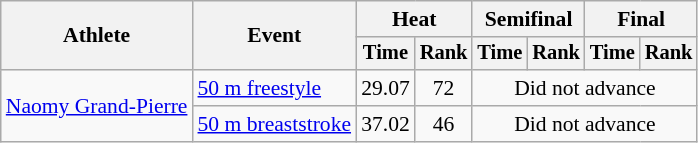<table class="wikitable" style="text-align:center; font-size:90%">
<tr>
<th rowspan="2">Athlete</th>
<th rowspan="2">Event</th>
<th colspan="2">Heat</th>
<th colspan="2">Semifinal</th>
<th colspan="2">Final</th>
</tr>
<tr style="font-size:95%">
<th>Time</th>
<th>Rank</th>
<th>Time</th>
<th>Rank</th>
<th>Time</th>
<th>Rank</th>
</tr>
<tr>
<td align=left rowspan=2><a href='#'>Naomy Grand-Pierre</a></td>
<td align=left><a href='#'>50 m freestyle</a></td>
<td>29.07</td>
<td>72</td>
<td colspan=4>Did not advance</td>
</tr>
<tr>
<td align=left><a href='#'>50 m breaststroke</a></td>
<td>37.02</td>
<td>46</td>
<td colspan=4>Did not advance</td>
</tr>
</table>
